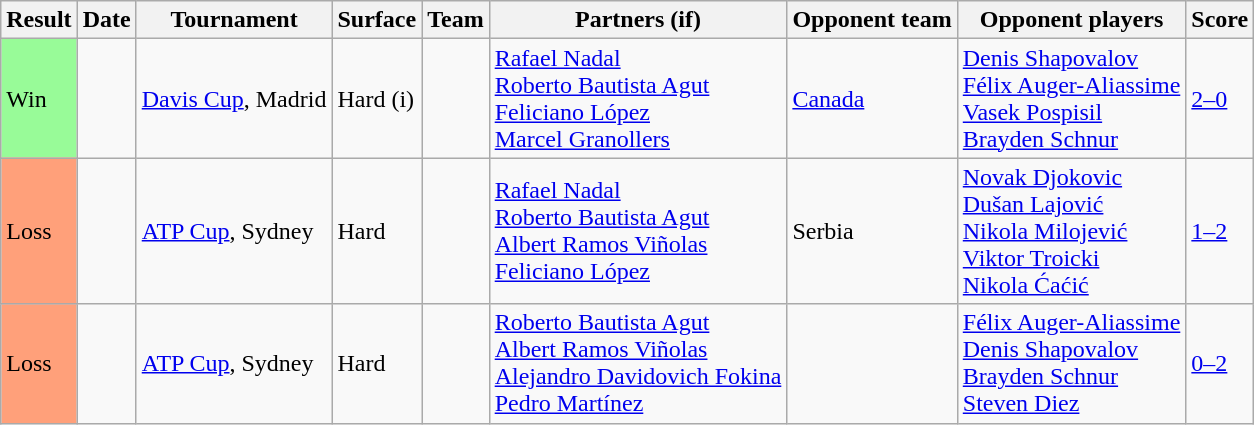<table class="sortable wikitable">
<tr>
<th>Result</th>
<th>Date</th>
<th>Tournament</th>
<th>Surface</th>
<th>Team</th>
<th>Partners (if)</th>
<th>Opponent team</th>
<th>Opponent players</th>
<th class="unsortable">Score</th>
</tr>
<tr>
<td bgcolor=98FB98>Win</td>
<td><a href='#'></a></td>
<td><a href='#'>Davis Cup</a>, Madrid</td>
<td>Hard (i)</td>
<td></td>
<td><a href='#'>Rafael Nadal</a>  <br> <a href='#'>Roberto Bautista Agut</a> <br> <a href='#'>Feliciano López</a> <br> <a href='#'>Marcel Granollers</a></td>
<td> <a href='#'>Canada</a></td>
<td><a href='#'>Denis Shapovalov</a> <br> <a href='#'>Félix Auger-Aliassime</a> <br> <a href='#'>Vasek Pospisil</a><br> <a href='#'>Brayden Schnur</a></td>
<td><a href='#'>2–0</a></td>
</tr>
<tr>
<td bgcolor=FFA07A>Loss</td>
<td><a href='#'></a></td>
<td><a href='#'>ATP Cup</a>, Sydney</td>
<td>Hard</td>
<td></td>
<td><a href='#'>Rafael Nadal</a><br><a href='#'>Roberto Bautista Agut</a><br><a href='#'>Albert Ramos Viñolas</a><br> <a href='#'>Feliciano López</a></td>
<td> Serbia</td>
<td><a href='#'>Novak Djokovic</a><br><a href='#'>Dušan Lajović</a><br><a href='#'>Nikola Milojević</a><br><a href='#'>Viktor Troicki</a><br><a href='#'>Nikola Ćaćić</a></td>
<td><a href='#'>1–2</a></td>
</tr>
<tr>
<td bgcolor=FFA07A>Loss</td>
<td><a href='#'></a></td>
<td><a href='#'>ATP Cup</a>, Sydney</td>
<td>Hard</td>
<td></td>
<td><a href='#'>Roberto Bautista Agut</a><br><a href='#'>Albert Ramos Viñolas</a><br> <a href='#'>Alejandro Davidovich Fokina</a> <br><a href='#'>Pedro Martínez</a></td>
<td></td>
<td><a href='#'>Félix Auger-Aliassime</a> <br>  <a href='#'>Denis Shapovalov</a> <br> <a href='#'>Brayden Schnur</a> <br> <a href='#'>Steven Diez</a></td>
<td><a href='#'>0–2</a></td>
</tr>
</table>
